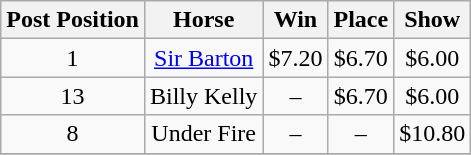<table class="wikitable plainrowheaders">
<tr>
<th scope="col">Post Position</th>
<th scope="col">Horse</th>
<th scope="col">Win</th>
<th scope="col">Place</th>
<th scope="col">Show</th>
</tr>
<tr>
<td style="text-align:center;">1</td>
<td style="text-align:center;"><a href='#'>Sir Barton</a></td>
<td style="text-align:center;">$7.20</td>
<td style="text-align:center;">$6.70</td>
<td style="text-align:center;">$6.00</td>
</tr>
<tr>
<td style="text-align:center;">13</td>
<td style="text-align:center;">Billy Kelly</td>
<td style="text-align:center;">–</td>
<td style="text-align:center;">$6.70</td>
<td style="text-align:center;">$6.00</td>
</tr>
<tr>
<td style="text-align:center;">8</td>
<td style="text-align:center;">Under Fire</td>
<td style="text-align:center;">–</td>
<td style="text-align:center;">–</td>
<td style="text-align:center;">$10.80</td>
</tr>
<tr>
</tr>
</table>
